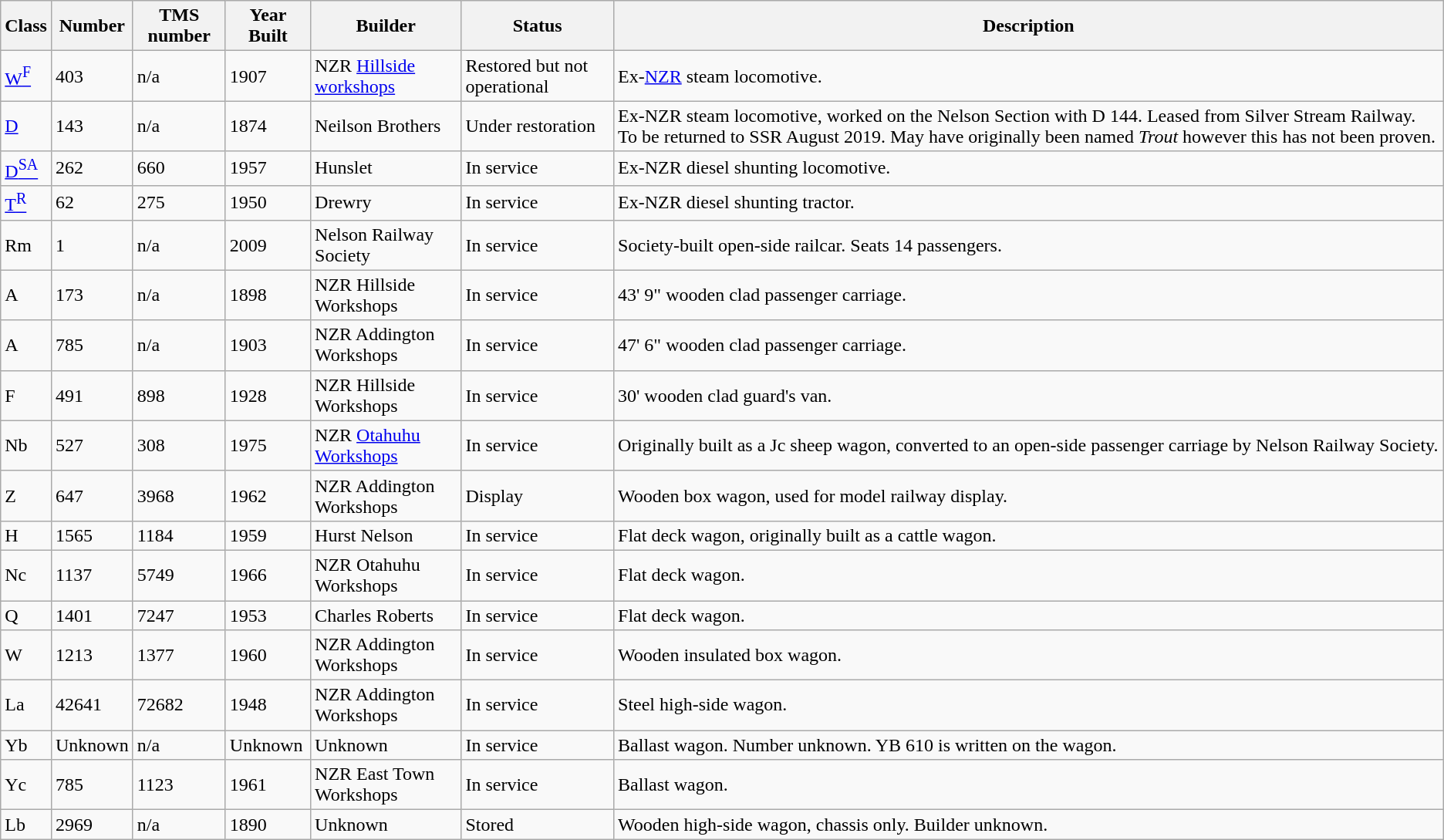<table class="wikitable">
<tr>
<th>Class</th>
<th>Number</th>
<th>TMS number</th>
<th>Year Built</th>
<th>Builder</th>
<th>Status</th>
<th>Description</th>
</tr>
<tr>
<td><a href='#'>W<sup>F</sup></a></td>
<td>403</td>
<td>n/a</td>
<td>1907</td>
<td>NZR <a href='#'>Hillside workshops</a></td>
<td>Restored but not operational</td>
<td>Ex-<a href='#'>NZR</a>  steam locomotive.</td>
</tr>
<tr>
<td><a href='#'>D</a></td>
<td>143</td>
<td>n/a</td>
<td>1874</td>
<td>Neilson Brothers</td>
<td>Under restoration</td>
<td>Ex-NZR  steam locomotive, worked on the Nelson Section with D 144. Leased from Silver Stream Railway. To be returned to SSR August 2019.  May have originally been named <em>Trout</em> however this has not been proven.</td>
</tr>
<tr>
<td><a href='#'>D<sup>SA</sup></a></td>
<td>262</td>
<td>660</td>
<td>1957</td>
<td>Hunslet</td>
<td>In service</td>
<td>Ex-NZR  diesel shunting locomotive.</td>
</tr>
<tr>
<td><a href='#'>T<sup>R</sup></a></td>
<td>62</td>
<td>275</td>
<td>1950</td>
<td>Drewry</td>
<td>In service</td>
<td>Ex-NZR  diesel shunting tractor.</td>
</tr>
<tr>
<td>Rm</td>
<td>1</td>
<td>n/a</td>
<td>2009</td>
<td>Nelson Railway Society</td>
<td>In service</td>
<td>Society-built open-side railcar. Seats 14 passengers.</td>
</tr>
<tr>
<td>A</td>
<td>173</td>
<td>n/a</td>
<td>1898</td>
<td>NZR Hillside Workshops</td>
<td>In service</td>
<td>43' 9" wooden clad passenger carriage.</td>
</tr>
<tr>
<td>A</td>
<td>785</td>
<td>n/a</td>
<td>1903</td>
<td>NZR Addington Workshops</td>
<td>In service</td>
<td>47' 6" wooden clad passenger carriage.</td>
</tr>
<tr>
<td>F</td>
<td>491</td>
<td>898</td>
<td>1928</td>
<td>NZR Hillside Workshops</td>
<td>In service</td>
<td>30' wooden clad guard's van.</td>
</tr>
<tr>
<td>Nb</td>
<td>527</td>
<td>308</td>
<td>1975</td>
<td>NZR <a href='#'>Otahuhu Workshops</a></td>
<td>In service</td>
<td>Originally built as a Jc sheep wagon, converted to an open-side passenger carriage by Nelson Railway Society.</td>
</tr>
<tr>
<td>Z</td>
<td>647</td>
<td>3968</td>
<td>1962</td>
<td>NZR Addington Workshops</td>
<td>Display</td>
<td>Wooden box wagon, used for model railway display.</td>
</tr>
<tr>
<td>H</td>
<td>1565</td>
<td>1184</td>
<td>1959</td>
<td>Hurst Nelson</td>
<td>In service</td>
<td>Flat deck wagon, originally built as a cattle wagon.</td>
</tr>
<tr>
<td>Nc</td>
<td>1137</td>
<td>5749</td>
<td>1966</td>
<td>NZR Otahuhu Workshops</td>
<td>In service</td>
<td>Flat deck wagon.</td>
</tr>
<tr>
<td>Q</td>
<td>1401</td>
<td>7247</td>
<td>1953</td>
<td>Charles Roberts</td>
<td>In service</td>
<td>Flat deck wagon.</td>
</tr>
<tr>
<td>W</td>
<td>1213</td>
<td>1377</td>
<td>1960</td>
<td>NZR Addington Workshops</td>
<td>In service</td>
<td>Wooden insulated box wagon.</td>
</tr>
<tr>
<td>La</td>
<td>42641</td>
<td>72682</td>
<td>1948</td>
<td>NZR Addington Workshops</td>
<td>In service</td>
<td>Steel high-side wagon.</td>
</tr>
<tr>
<td>Yb</td>
<td>Unknown</td>
<td>n/a</td>
<td>Unknown</td>
<td>Unknown</td>
<td>In service</td>
<td>Ballast wagon. Number unknown. YB 610 is written on the wagon.</td>
</tr>
<tr>
<td>Yc</td>
<td>785</td>
<td>1123</td>
<td>1961</td>
<td>NZR East Town Workshops</td>
<td>In service</td>
<td>Ballast wagon.</td>
</tr>
<tr>
<td>Lb</td>
<td>2969</td>
<td>n/a</td>
<td>1890</td>
<td>Unknown</td>
<td>Stored</td>
<td>Wooden high-side wagon, chassis only. Builder unknown.</td>
</tr>
</table>
